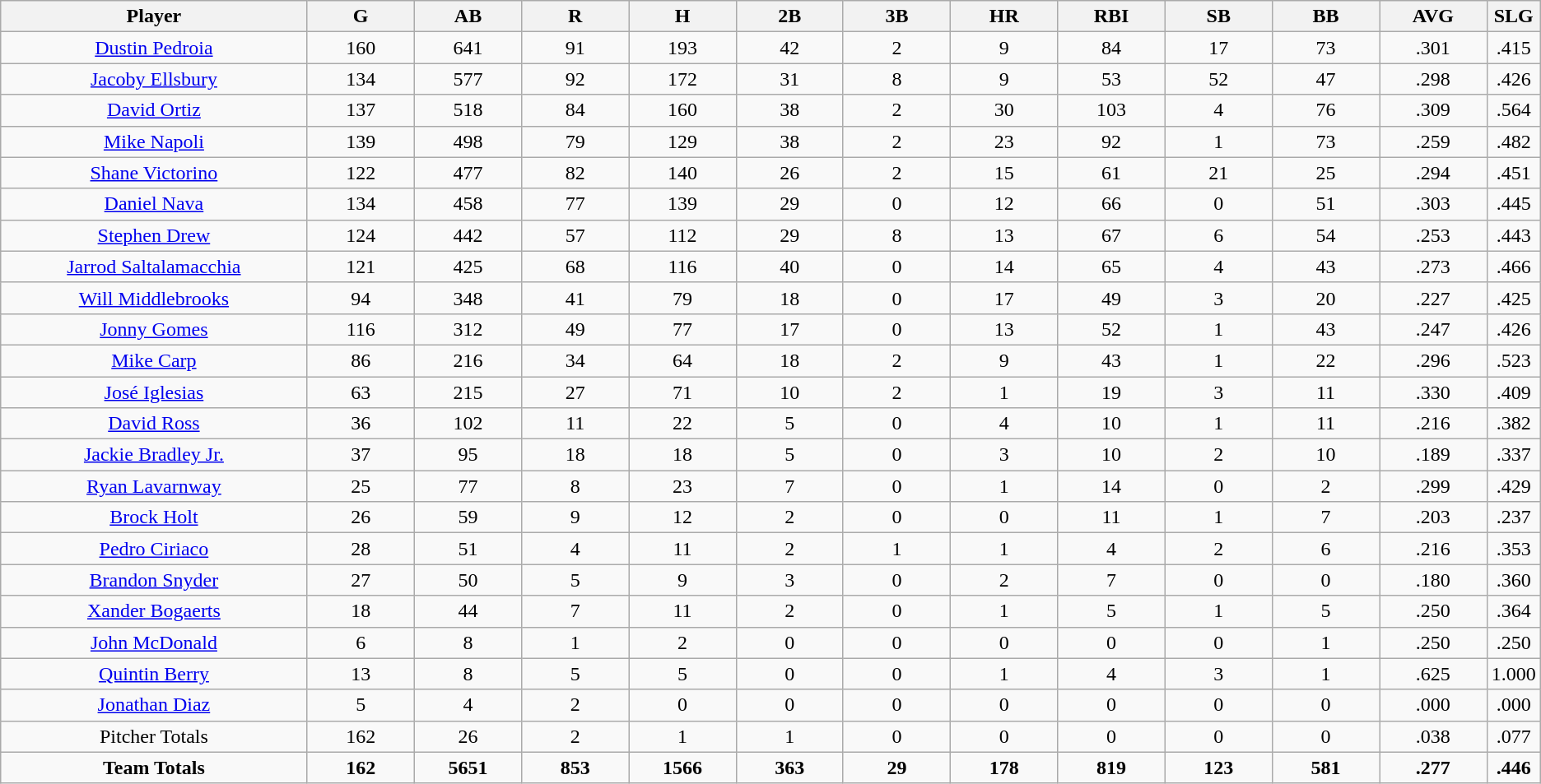<table class=wikitable style="text-align:center">
<tr>
<th bgcolor=#DDDDFF; width="20%">Player</th>
<th bgcolor=#DDDDFF; width="7%">G</th>
<th bgcolor=#DDDDFF; width="7%">AB</th>
<th bgcolor=#DDDDFF; width="7%">R</th>
<th bgcolor=#DDDDFF; width="7%">H</th>
<th bgcolor=#DDDDFF; width="7%">2B</th>
<th bgcolor=#DDDDFF; width="7%">3B</th>
<th bgcolor=#DDDDFF; width="7%">HR</th>
<th bgcolor=#DDDDFF; width="7%">RBI</th>
<th bgcolor=#DDDDFF; width="7%">SB</th>
<th bgcolor=#DDDDFF; width="7%">BB</th>
<th bgcolor=#DDDDFF; width="7%">AVG</th>
<th bgcolor=#DDDDFF; width="7%">SLG</th>
</tr>
<tr>
<td><a href='#'>Dustin Pedroia</a></td>
<td>160</td>
<td>641</td>
<td>91</td>
<td>193</td>
<td>42</td>
<td>2</td>
<td>9</td>
<td>84</td>
<td>17</td>
<td>73</td>
<td>.301</td>
<td>.415</td>
</tr>
<tr>
<td><a href='#'>Jacoby Ellsbury</a></td>
<td>134</td>
<td>577</td>
<td>92</td>
<td>172</td>
<td>31</td>
<td>8</td>
<td>9</td>
<td>53</td>
<td>52</td>
<td>47</td>
<td>.298</td>
<td>.426</td>
</tr>
<tr>
<td><a href='#'>David Ortiz</a></td>
<td>137</td>
<td>518</td>
<td>84</td>
<td>160</td>
<td>38</td>
<td>2</td>
<td>30</td>
<td>103</td>
<td>4</td>
<td>76</td>
<td>.309</td>
<td>.564</td>
</tr>
<tr>
<td><a href='#'>Mike Napoli</a></td>
<td>139</td>
<td>498</td>
<td>79</td>
<td>129</td>
<td>38</td>
<td>2</td>
<td>23</td>
<td>92</td>
<td>1</td>
<td>73</td>
<td>.259</td>
<td>.482</td>
</tr>
<tr>
<td><a href='#'>Shane Victorino</a></td>
<td>122</td>
<td>477</td>
<td>82</td>
<td>140</td>
<td>26</td>
<td>2</td>
<td>15</td>
<td>61</td>
<td>21</td>
<td>25</td>
<td>.294</td>
<td>.451</td>
</tr>
<tr>
<td><a href='#'>Daniel Nava</a></td>
<td>134</td>
<td>458</td>
<td>77</td>
<td>139</td>
<td>29</td>
<td>0</td>
<td>12</td>
<td>66</td>
<td>0</td>
<td>51</td>
<td>.303</td>
<td>.445</td>
</tr>
<tr>
<td><a href='#'>Stephen Drew</a></td>
<td>124</td>
<td>442</td>
<td>57</td>
<td>112</td>
<td>29</td>
<td>8</td>
<td>13</td>
<td>67</td>
<td>6</td>
<td>54</td>
<td>.253</td>
<td>.443</td>
</tr>
<tr>
<td><a href='#'>Jarrod Saltalamacchia</a></td>
<td>121</td>
<td>425</td>
<td>68</td>
<td>116</td>
<td>40</td>
<td>0</td>
<td>14</td>
<td>65</td>
<td>4</td>
<td>43</td>
<td>.273</td>
<td>.466</td>
</tr>
<tr>
<td><a href='#'>Will Middlebrooks</a></td>
<td>94</td>
<td>348</td>
<td>41</td>
<td>79</td>
<td>18</td>
<td>0</td>
<td>17</td>
<td>49</td>
<td>3</td>
<td>20</td>
<td>.227</td>
<td>.425</td>
</tr>
<tr>
<td><a href='#'>Jonny Gomes</a></td>
<td>116</td>
<td>312</td>
<td>49</td>
<td>77</td>
<td>17</td>
<td>0</td>
<td>13</td>
<td>52</td>
<td>1</td>
<td>43</td>
<td>.247</td>
<td>.426</td>
</tr>
<tr>
<td><a href='#'>Mike Carp</a></td>
<td>86</td>
<td>216</td>
<td>34</td>
<td>64</td>
<td>18</td>
<td>2</td>
<td>9</td>
<td>43</td>
<td>1</td>
<td>22</td>
<td>.296</td>
<td>.523</td>
</tr>
<tr>
<td><a href='#'>José Iglesias</a></td>
<td>63</td>
<td>215</td>
<td>27</td>
<td>71</td>
<td>10</td>
<td>2</td>
<td>1</td>
<td>19</td>
<td>3</td>
<td>11</td>
<td>.330</td>
<td>.409</td>
</tr>
<tr>
<td><a href='#'>David Ross</a></td>
<td>36</td>
<td>102</td>
<td>11</td>
<td>22</td>
<td>5</td>
<td>0</td>
<td>4</td>
<td>10</td>
<td>1</td>
<td>11</td>
<td>.216</td>
<td>.382</td>
</tr>
<tr>
<td><a href='#'>Jackie Bradley Jr.</a></td>
<td>37</td>
<td>95</td>
<td>18</td>
<td>18</td>
<td>5</td>
<td>0</td>
<td>3</td>
<td>10</td>
<td>2</td>
<td>10</td>
<td>.189</td>
<td>.337</td>
</tr>
<tr>
<td><a href='#'>Ryan Lavarnway</a></td>
<td>25</td>
<td>77</td>
<td>8</td>
<td>23</td>
<td>7</td>
<td>0</td>
<td>1</td>
<td>14</td>
<td>0</td>
<td>2</td>
<td>.299</td>
<td>.429</td>
</tr>
<tr>
<td><a href='#'>Brock Holt</a></td>
<td>26</td>
<td>59</td>
<td>9</td>
<td>12</td>
<td>2</td>
<td>0</td>
<td>0</td>
<td>11</td>
<td>1</td>
<td>7</td>
<td>.203</td>
<td>.237</td>
</tr>
<tr>
<td><a href='#'>Pedro Ciriaco</a></td>
<td>28</td>
<td>51</td>
<td>4</td>
<td>11</td>
<td>2</td>
<td>1</td>
<td>1</td>
<td>4</td>
<td>2</td>
<td>6</td>
<td>.216</td>
<td>.353</td>
</tr>
<tr>
<td><a href='#'>Brandon Snyder</a></td>
<td>27</td>
<td>50</td>
<td>5</td>
<td>9</td>
<td>3</td>
<td>0</td>
<td>2</td>
<td>7</td>
<td>0</td>
<td>0</td>
<td>.180</td>
<td>.360</td>
</tr>
<tr>
<td><a href='#'>Xander Bogaerts</a></td>
<td>18</td>
<td>44</td>
<td>7</td>
<td>11</td>
<td>2</td>
<td>0</td>
<td>1</td>
<td>5</td>
<td>1</td>
<td>5</td>
<td>.250</td>
<td>.364</td>
</tr>
<tr>
<td><a href='#'>John McDonald</a></td>
<td>6</td>
<td>8</td>
<td>1</td>
<td>2</td>
<td>0</td>
<td>0</td>
<td>0</td>
<td>0</td>
<td>0</td>
<td>1</td>
<td>.250</td>
<td>.250</td>
</tr>
<tr>
<td><a href='#'>Quintin Berry</a></td>
<td>13</td>
<td>8</td>
<td>5</td>
<td>5</td>
<td>0</td>
<td>0</td>
<td>1</td>
<td>4</td>
<td>3</td>
<td>1</td>
<td>.625</td>
<td>1.000</td>
</tr>
<tr>
<td><a href='#'>Jonathan Diaz</a></td>
<td>5</td>
<td>4</td>
<td>2</td>
<td>0</td>
<td>0</td>
<td>0</td>
<td>0</td>
<td>0</td>
<td>0</td>
<td>0</td>
<td>.000</td>
<td>.000</td>
</tr>
<tr>
<td>Pitcher Totals</td>
<td>162</td>
<td>26</td>
<td>2</td>
<td>1</td>
<td>1</td>
<td>0</td>
<td>0</td>
<td>0</td>
<td>0</td>
<td>0</td>
<td>.038</td>
<td>.077</td>
</tr>
<tr>
<td><strong>Team Totals</strong></td>
<td><strong>162</strong></td>
<td><strong>5651</strong></td>
<td><strong>853</strong></td>
<td><strong>1566</strong></td>
<td><strong>363</strong></td>
<td><strong>29</strong></td>
<td><strong>178</strong></td>
<td><strong>819</strong></td>
<td><strong>123</strong></td>
<td><strong>581</strong></td>
<td><strong>.277</strong></td>
<td><strong>.446</strong></td>
</tr>
</table>
